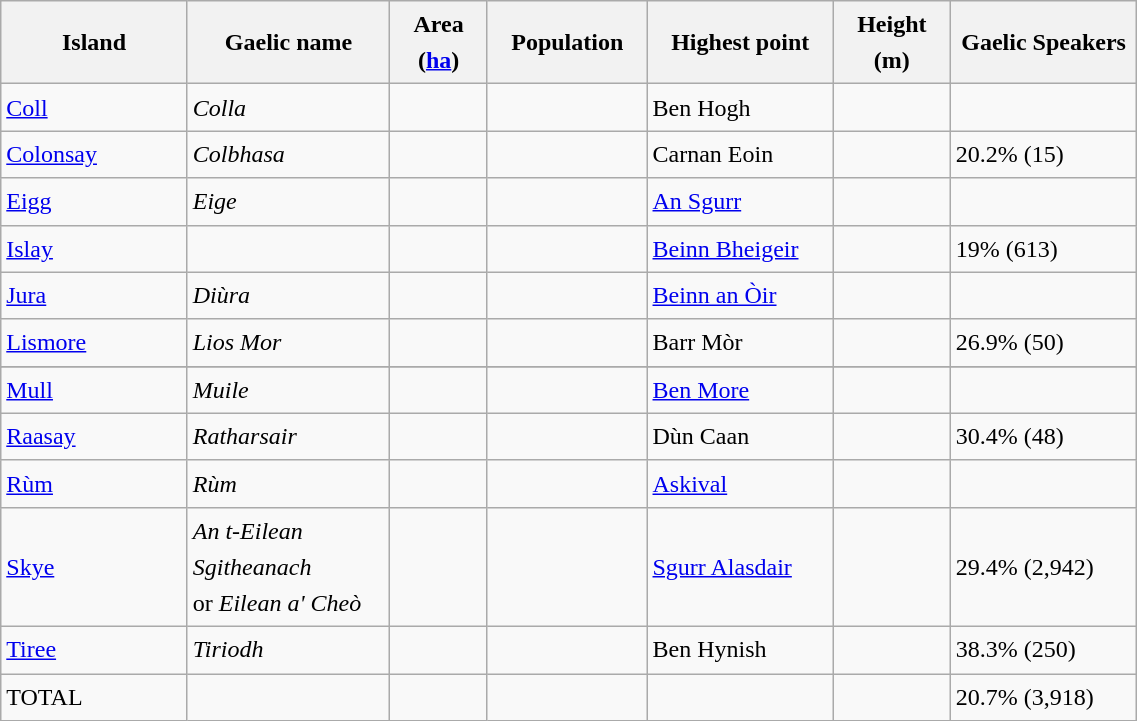<table class="wikitable sortable" style="width:60%; border:0; text-align:left; line-height:150%;">
<tr>
<th style="width:10%;">Island</th>
<th style="width:10%;">Gaelic name</th>
<th style="width:5%;">Area (<a href='#'>ha</a>)</th>
<th style="width:5%;">Population</th>
<th style="width:10%;">Highest point</th>
<th style="width:5%;">Height (m)</th>
<th style="width:10%;">Gaelic Speakers</th>
</tr>
<tr>
<td><a href='#'>Coll</a></td>
<td><em>Colla</em></td>
<td></td>
<td></td>
<td>Ben Hogh</td>
<td></td>
<td></td>
</tr>
<tr>
<td><a href='#'>Colonsay</a></td>
<td><em>Colbhasa</em></td>
<td></td>
<td></td>
<td>Carnan Eoin</td>
<td></td>
<td>20.2% (15)</td>
</tr>
<tr>
<td><a href='#'>Eigg</a></td>
<td><em>Eige</em></td>
<td></td>
<td></td>
<td><a href='#'>An Sgurr</a></td>
<td></td>
<td></td>
</tr>
<tr>
<td><a href='#'>Islay</a></td>
<td></td>
<td></td>
<td></td>
<td><a href='#'>Beinn Bheigeir</a></td>
<td></td>
<td>19% (613)</td>
</tr>
<tr>
<td><a href='#'>Jura</a></td>
<td><em>Diùra</em></td>
<td></td>
<td></td>
<td><a href='#'>Beinn an Òir</a></td>
<td></td>
<td></td>
</tr>
<tr>
<td><a href='#'>Lismore</a></td>
<td><em>Lios Mor</em></td>
<td></td>
<td></td>
<td>Barr Mòr</td>
<td></td>
<td>26.9% (50)</td>
</tr>
<tr>
</tr>
<tr>
<td><a href='#'>Mull</a></td>
<td><em>Muile</em></td>
<td></td>
<td></td>
<td><a href='#'>Ben More</a></td>
<td></td>
<td></td>
</tr>
<tr>
<td><a href='#'>Raasay</a></td>
<td><em>Ratharsair</em></td>
<td></td>
<td></td>
<td>Dùn Caan</td>
<td></td>
<td>30.4% (48)</td>
</tr>
<tr>
<td><a href='#'>Rùm</a></td>
<td><em>Rùm</em></td>
<td></td>
<td></td>
<td><a href='#'>Askival</a></td>
<td></td>
<td></td>
</tr>
<tr>
<td><a href='#'>Skye</a></td>
<td><em>An t-Eilean Sgitheanach</em><br>or <em>Eilean a' Cheò</em></td>
<td></td>
<td></td>
<td><a href='#'>Sgurr Alasdair</a></td>
<td></td>
<td>29.4% (2,942)</td>
</tr>
<tr>
<td><a href='#'>Tiree</a></td>
<td><em>Tiriodh</em></td>
<td></td>
<td></td>
<td>Ben Hynish</td>
<td></td>
<td>38.3% (250)</td>
</tr>
<tr>
<td>TOTAL</td>
<td></td>
<td></td>
<td></td>
<td></td>
<td></td>
<td>20.7% (3,918)</td>
</tr>
</table>
